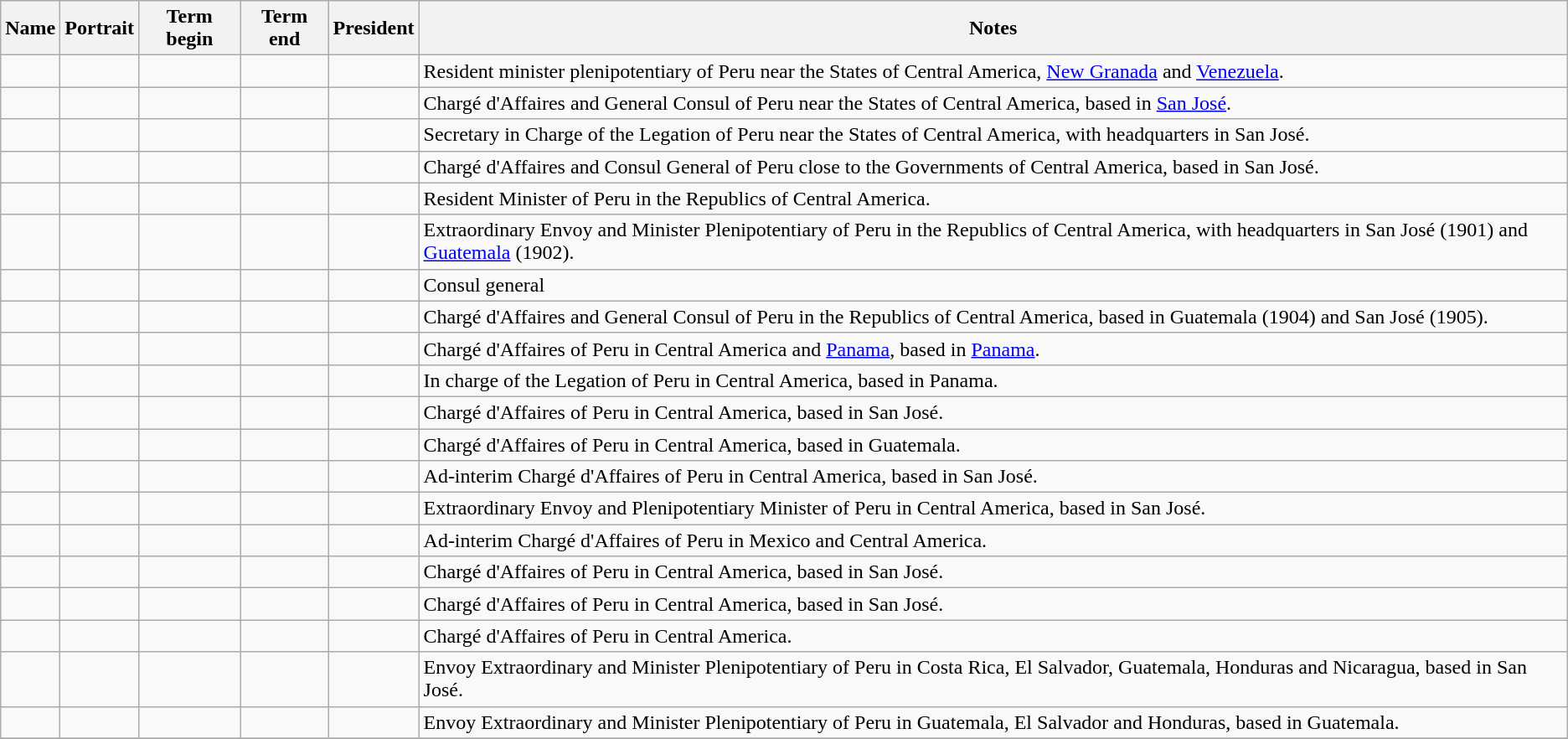<table class="wikitable sortable"  text-align:center;">
<tr>
<th>Name</th>
<th class="unsortable">Portrait</th>
<th>Term begin</th>
<th>Term end</th>
<th>President</th>
<th class="unsortable">Notes</th>
</tr>
<tr>
<td></td>
<td></td>
<td></td>
<td></td>
<td></td>
<td>Resident minister plenipotentiary of Peru near the States of Central America, <a href='#'>New Granada</a> and <a href='#'>Venezuela</a>.</td>
</tr>
<tr>
<td></td>
<td></td>
<td></td>
<td></td>
<td></td>
<td>Chargé d'Affaires and General Consul of Peru near the States of Central America, based in <a href='#'>San José</a>.</td>
</tr>
<tr>
<td></td>
<td></td>
<td></td>
<td></td>
<td></td>
<td>Secretary in Charge of the Legation of Peru near the States of Central America, with headquarters in San José.</td>
</tr>
<tr>
<td></td>
<td></td>
<td></td>
<td></td>
<td></td>
<td>Chargé d'Affaires and Consul General of Peru close to the Governments of Central America, based in San José.</td>
</tr>
<tr>
<td></td>
<td></td>
<td></td>
<td></td>
<td></td>
<td>Resident Minister of Peru in the Republics of Central America.</td>
</tr>
<tr>
<td></td>
<td></td>
<td></td>
<td></td>
<td></td>
<td>Extraordinary Envoy and Minister Plenipotentiary of Peru in the Republics of Central America, with headquarters in San José (1901) and <a href='#'>Guatemala</a> (1902).</td>
</tr>
<tr>
<td></td>
<td></td>
<td></td>
<td></td>
<td></td>
<td>Consul general</td>
</tr>
<tr>
<td></td>
<td></td>
<td></td>
<td></td>
<td></td>
<td>Chargé d'Affaires and General Consul of Peru in the Republics of Central America, based in Guatemala (1904) and San José (1905).</td>
</tr>
<tr>
<td></td>
<td></td>
<td></td>
<td></td>
<td></td>
<td>Chargé d'Affaires of Peru in Central America and <a href='#'>Panama</a>, based in <a href='#'>Panama</a>.</td>
</tr>
<tr>
<td></td>
<td></td>
<td></td>
<td></td>
<td></td>
<td>In charge of the Legation of Peru in Central America, based in Panama.</td>
</tr>
<tr>
<td></td>
<td></td>
<td></td>
<td></td>
<td></td>
<td>Chargé d'Affaires of Peru in Central America, based in San José.</td>
</tr>
<tr>
<td></td>
<td></td>
<td></td>
<td></td>
<td></td>
<td>Chargé d'Affaires of Peru in Central America, based in Guatemala.</td>
</tr>
<tr>
<td></td>
<td></td>
<td></td>
<td></td>
<td></td>
<td>Ad-interim Chargé d'Affaires of Peru in Central America, based in San José.</td>
</tr>
<tr>
<td></td>
<td></td>
<td></td>
<td></td>
<td></td>
<td>Extraordinary Envoy and Plenipotentiary Minister of Peru in Central America, based in San José.</td>
</tr>
<tr>
<td></td>
<td></td>
<td></td>
<td></td>
<td></td>
<td>Ad-interim Chargé d'Affaires of Peru in Mexico and Central America.</td>
</tr>
<tr>
<td></td>
<td></td>
<td></td>
<td></td>
<td></td>
<td>Chargé d'Affaires of Peru in Central America, based in San José.</td>
</tr>
<tr>
<td></td>
<td></td>
<td></td>
<td></td>
<td></td>
<td>Chargé d'Affaires of Peru in Central America, based in San José.</td>
</tr>
<tr>
<td></td>
<td></td>
<td></td>
<td></td>
<td></td>
<td>Chargé d'Affaires of Peru in Central America.</td>
</tr>
<tr>
<td></td>
<td></td>
<td></td>
<td></td>
<td></td>
<td>Envoy Extraordinary and Minister Plenipotentiary of Peru in Costa Rica, El Salvador, Guatemala, Honduras and Nicaragua, based in San José.</td>
</tr>
<tr>
<td></td>
<td></td>
<td></td>
<td></td>
<td></td>
<td>Envoy Extraordinary and Minister Plenipotentiary of Peru in Guatemala, El Salvador and Honduras, based in Guatemala.</td>
</tr>
<tr>
</tr>
</table>
